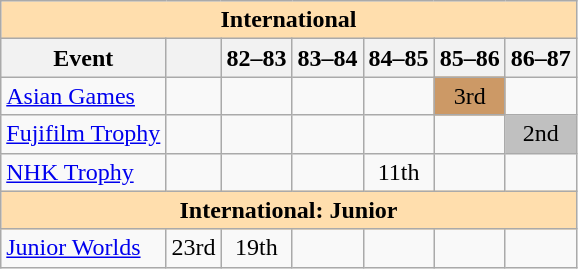<table class="wikitable" style="text-align:center">
<tr>
<th style="background-color: #ffdead; " colspan=7 align=center>International</th>
</tr>
<tr>
<th>Event</th>
<th></th>
<th>82–83</th>
<th>83–84</th>
<th>84–85</th>
<th>85–86</th>
<th>86–87</th>
</tr>
<tr>
<td align=left><a href='#'>Asian Games</a></td>
<td></td>
<td></td>
<td></td>
<td></td>
<td bgcolor=cc9966>3rd</td>
<td></td>
</tr>
<tr>
<td align=left><a href='#'>Fujifilm Trophy</a></td>
<td></td>
<td></td>
<td></td>
<td></td>
<td></td>
<td bgcolor=silver>2nd</td>
</tr>
<tr>
<td align=left><a href='#'>NHK Trophy</a></td>
<td></td>
<td></td>
<td></td>
<td>11th</td>
<td></td>
<td></td>
</tr>
<tr>
<th style="background-color: #ffdead; " colspan=7 align=center>International: Junior</th>
</tr>
<tr>
<td align=left><a href='#'>Junior Worlds</a></td>
<td>23rd</td>
<td>19th</td>
<td></td>
<td></td>
<td></td>
<td></td>
</tr>
</table>
